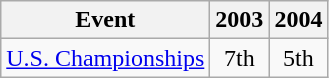<table class="wikitable" style="text-align:center">
<tr>
<th>Event</th>
<th>2003</th>
<th>2004</th>
</tr>
<tr>
<td align=left><a href='#'>U.S. Championships</a></td>
<td>7th</td>
<td>5th</td>
</tr>
</table>
